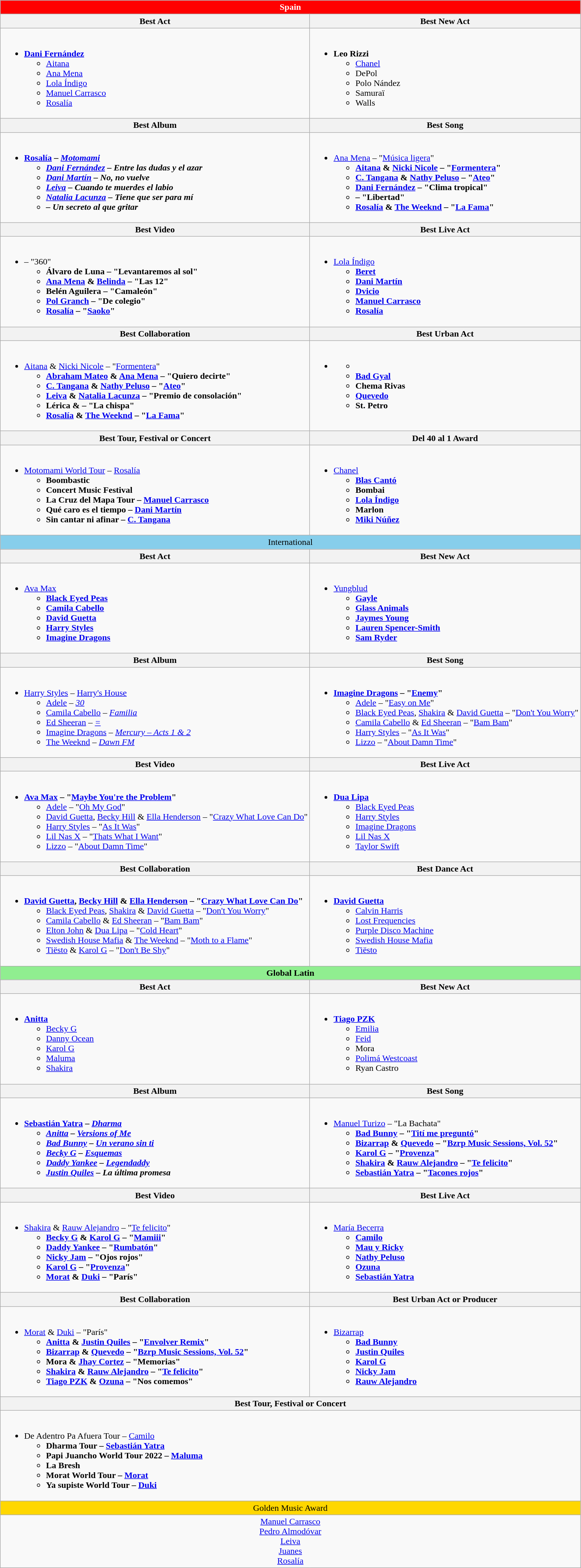<table class=wikitable style="width=100%">
<tr>
<td colspan="2" align=center style="background: red; color: white"><strong>Spain</strong></td>
</tr>
<tr>
<th style="width=50%">Best Act</th>
<th style="width=50%">Best New Act</th>
</tr>
<tr>
<td valign="top"><br><ul><li><strong><a href='#'>Dani Fernández</a></strong><ul><li><a href='#'>Aitana</a></li><li><a href='#'>Ana Mena</a></li><li><a href='#'>Lola Índigo</a></li><li><a href='#'>Manuel Carrasco</a></li><li><a href='#'>Rosalía</a></li></ul></li></ul></td>
<td valign="top"><br><ul><li><strong>Leo Rizzi</strong><ul><li><a href='#'>Chanel</a></li><li>DePol</li><li>Polo Nández</li><li>Samuraï</li><li>Walls</li></ul></li></ul></td>
</tr>
<tr>
<th style="width=50%">Best Album</th>
<th style="width=50%">Best Song</th>
</tr>
<tr>
<td valign="top"><br><ul><li><strong><a href='#'>Rosalía</a> – <em><a href='#'>Motomami</a><strong><em><ul><li><a href='#'>Dani Fernández</a> – </em>Entre las dudas y el azar<em></li><li><a href='#'>Dani Martín</a> – </em>No, no vuelve<em></li><li><a href='#'>Leiva</a> – </em>Cuando te muerdes el labio<em></li><li><a href='#'>Natalia Lacunza</a> – </em>Tiene que ser para mí<em></li><li> – </em>Un secreto al que gritar<em></li></ul></li></ul></td>
<td valign="top"><br><ul><li></strong><a href='#'>Ana Mena</a> – "<a href='#'>Música ligera</a>"<strong><ul><li><a href='#'>Aitana</a> & <a href='#'>Nicki Nicole</a> – "<a href='#'>Formentera</a>"</li><li><a href='#'>C. Tangana</a> & <a href='#'>Nathy Peluso</a> – "<a href='#'>Ateo</a>"</li><li><a href='#'>Dani Fernández</a> – "Clima tropical"</li><li> – "Libertad"</li><li><a href='#'>Rosalía</a> & <a href='#'>The Weeknd</a> – "<a href='#'>La Fama</a>"</li></ul></li></ul></td>
</tr>
<tr>
<th style="width=50%">Best Video</th>
<th style="width=50%">Best Live Act</th>
</tr>
<tr>
<td valign="top"><br><ul><li></strong> – "360"<strong><ul><li>Álvaro de Luna – "Levantaremos al sol"</li><li><a href='#'>Ana Mena</a> & <a href='#'>Belinda</a> – "Las 12"</li><li>Belén Aguilera – "Camaleón"</li><li><a href='#'>Pol Granch</a> – "De colegio"</li><li><a href='#'>Rosalía</a> – "<a href='#'>Saoko</a>"</li></ul></li></ul></td>
<td valign="top"><br><ul><li></strong><a href='#'>Lola Índigo</a><strong><ul><li><a href='#'>Beret</a></li><li><a href='#'>Dani Martín</a></li><li><a href='#'>Dvicio</a></li><li><a href='#'>Manuel Carrasco</a></li><li><a href='#'>Rosalía</a></li></ul></li></ul></td>
</tr>
<tr>
<th style="width=50%">Best Collaboration</th>
<th style="width=50%">Best Urban Act</th>
</tr>
<tr>
<td valign="top"><br><ul><li></strong><a href='#'>Aitana</a> & <a href='#'>Nicki Nicole</a> – "<a href='#'>Formentera</a>"<strong><ul><li><a href='#'>Abraham Mateo</a> & <a href='#'>Ana Mena</a> – "Quiero decirte"</li><li><a href='#'>C. Tangana</a> & <a href='#'>Nathy Peluso</a> – "<a href='#'>Ateo</a>"</li><li><a href='#'>Leiva</a> & <a href='#'>Natalia Lacunza</a> – "Premio de consolación"</li><li>Lérica &   – "La chispa"</li><li><a href='#'>Rosalía</a> & <a href='#'>The Weeknd</a> – "<a href='#'>La Fama</a>"</li></ul></li></ul></td>
<td valign="top"><br><ul><li></strong><strong><ul><li></li><li><a href='#'>Bad Gyal</a></li><li>Chema Rivas</li><li><a href='#'>Quevedo</a></li><li>St. Petro</li></ul></li></ul></td>
</tr>
<tr>
<th style="width=50%">Best Tour, Festival or Concert</th>
<th style="width=50%">Del 40 al 1 Award</th>
</tr>
<tr>
<td valign="top"><br><ul><li></strong><a href='#'>Motomami World Tour</a> – <a href='#'>Rosalía</a><strong><ul><li>Boombastic</li><li>Concert Music Festival</li><li>La Cruz del Mapa Tour – <a href='#'>Manuel Carrasco</a></li><li>Qué caro es el tiempo – <a href='#'>Dani Martín</a></li><li>Sin cantar ni afinar – <a href='#'>C. Tangana</a></li></ul></li></ul></td>
<td valign="top"><br><ul><li></strong><a href='#'>Chanel</a><strong><ul><li><a href='#'>Blas Cantó</a></li><li>Bombai</li><li><a href='#'>Lola Índigo</a></li><li>Marlon</li><li><a href='#'>Miki Núñez</a></li></ul></li></ul></td>
</tr>
<tr>
<td colspan="2" align="center" bgcolor=skyblue></strong>International<strong></td>
</tr>
<tr>
<th style="width=50%">Best Act</th>
<th style="width=50%">Best New Act</th>
</tr>
<tr>
<td valign="top"><br><ul><li></strong><a href='#'>Ava Max</a><strong><ul><li><a href='#'>Black Eyed Peas</a></li><li><a href='#'>Camila Cabello</a></li><li><a href='#'>David Guetta</a></li><li><a href='#'>Harry Styles</a></li><li><a href='#'>Imagine Dragons</a></li></ul></li></ul></td>
<td valign="top"><br><ul><li></strong><a href='#'>Yungblud</a><strong><ul><li><a href='#'>Gayle</a></li><li><a href='#'>Glass Animals</a></li><li><a href='#'>Jaymes Young</a></li><li><a href='#'>Lauren Spencer-Smith</a></li><li><a href='#'>Sam Ryder</a></li></ul></li></ul></td>
</tr>
<tr>
<th style="width=50%">Best Album</th>
<th style="width=50%">Best Song</th>
</tr>
<tr>
<td valign="top"><br><ul><li></strong><a href='#'>Harry Styles</a> – </em><a href='#'>Harry's House</a></em></strong><ul><li><a href='#'>Adele</a> – <em><a href='#'>30</a></em></li><li><a href='#'>Camila Cabello</a> – <em><a href='#'>Familia</a></em></li><li><a href='#'>Ed Sheeran</a> – <em><a href='#'>=</a></em></li><li><a href='#'>Imagine Dragons</a> – <em><a href='#'>Mercury – Acts 1 & 2</a></em></li><li><a href='#'>The Weeknd</a> – <em><a href='#'>Dawn FM</a></em></li></ul></li></ul></td>
<td valign="top"><br><ul><li><strong><a href='#'>Imagine Dragons</a> – "<a href='#'>Enemy</a>"</strong><ul><li><a href='#'>Adele</a> – "<a href='#'>Easy on Me</a>"</li><li><a href='#'>Black Eyed Peas</a>, <a href='#'>Shakira</a> & <a href='#'>David Guetta</a> – "<a href='#'>Don't You Worry</a>"</li><li><a href='#'>Camila Cabello</a> & <a href='#'>Ed Sheeran</a> – "<a href='#'>Bam Bam</a>"</li><li><a href='#'>Harry Styles</a> – "<a href='#'>As It Was</a>"</li><li><a href='#'>Lizzo</a> – "<a href='#'>About Damn Time</a>"</li></ul></li></ul></td>
</tr>
<tr>
<th style="width=50%">Best Video</th>
<th style="width=50%">Best Live Act</th>
</tr>
<tr>
<td valign="top"><br><ul><li><strong><a href='#'>Ava Max</a> – "<a href='#'>Maybe You're the Problem</a>"</strong><ul><li><a href='#'>Adele</a> – "<a href='#'>Oh My God</a>"</li><li><a href='#'>David Guetta</a>, <a href='#'>Becky Hill</a> & <a href='#'>Ella Henderson</a> – "<a href='#'>Crazy What Love Can Do</a>"</li><li><a href='#'>Harry Styles</a> – "<a href='#'>As It Was</a>"</li><li><a href='#'>Lil Nas X</a> – "<a href='#'>Thats What I Want</a>"</li><li><a href='#'>Lizzo</a> – "<a href='#'>About Damn Time</a>"</li></ul></li></ul></td>
<td valign="top"><br><ul><li><strong><a href='#'>Dua Lipa</a></strong><ul><li><a href='#'>Black Eyed Peas</a></li><li><a href='#'>Harry Styles</a></li><li><a href='#'>Imagine Dragons</a></li><li><a href='#'>Lil Nas X</a></li><li><a href='#'>Taylor Swift</a></li></ul></li></ul></td>
</tr>
<tr>
<th style="width=50%">Best Collaboration</th>
<th style="width=50%">Best Dance Act</th>
</tr>
<tr>
<td valign="top"><br><ul><li><strong><a href='#'>David Guetta</a>, <a href='#'>Becky Hill</a> & <a href='#'>Ella Henderson</a> – "<a href='#'>Crazy What Love Can Do</a>"</strong><ul><li><a href='#'>Black Eyed Peas</a>, <a href='#'>Shakira</a> & <a href='#'>David Guetta</a> – "<a href='#'>Don't You Worry</a>"</li><li><a href='#'>Camila Cabello</a> & <a href='#'>Ed Sheeran</a> – "<a href='#'>Bam Bam</a>"</li><li><a href='#'>Elton John</a> & <a href='#'>Dua Lipa</a> – "<a href='#'>Cold Heart</a>"</li><li><a href='#'>Swedish House Mafia</a> & <a href='#'>The Weeknd</a> – "<a href='#'>Moth to a Flame</a>"</li><li><a href='#'>Tiësto</a> & <a href='#'>Karol G</a> – "<a href='#'>Don't Be Shy</a>"</li></ul></li></ul></td>
<td valign="top"><br><ul><li><strong><a href='#'>David Guetta</a></strong><ul><li><a href='#'>Calvin Harris</a></li><li><a href='#'>Lost Frequencies</a></li><li><a href='#'>Purple Disco Machine</a></li><li><a href='#'>Swedish House Mafia</a></li><li><a href='#'>Tiësto</a></li></ul></li></ul></td>
</tr>
<tr>
<td colspan="2" align="center" bgcolor=lightgreen><strong>Global Latin</strong></td>
</tr>
<tr>
<th style="width=50%">Best Act</th>
<th style="width=50%">Best New Act</th>
</tr>
<tr>
<td valign="top"><br><ul><li><strong><a href='#'>Anitta</a></strong><ul><li><a href='#'>Becky G</a></li><li><a href='#'>Danny Ocean</a></li><li><a href='#'>Karol G</a></li><li><a href='#'>Maluma</a></li><li><a href='#'>Shakira</a></li></ul></li></ul></td>
<td valign="top"><br><ul><li><strong><a href='#'>Tiago PZK</a></strong><ul><li><a href='#'>Emilia</a></li><li><a href='#'>Feid</a></li><li>Mora</li><li><a href='#'>Polimá Westcoast</a></li><li>Ryan Castro</li></ul></li></ul></td>
</tr>
<tr>
<th style="width=50%">Best Album</th>
<th style="width=50%">Best Song</th>
</tr>
<tr>
<td valign="top"><br><ul><li><strong><a href='#'>Sebastián Yatra</a> – <em><a href='#'>Dharma</a><strong><em><ul><li><a href='#'>Anitta</a> – </em><a href='#'>Versions of Me</a><em></li><li><a href='#'>Bad Bunny</a> – </em><a href='#'>Un verano sin ti</a><em></li><li><a href='#'>Becky G</a> – </em><a href='#'>Esquemas</a><em></li><li><a href='#'>Daddy Yankee</a> – </em><a href='#'>Legendaddy</a><em></li><li><a href='#'>Justin Quiles</a> – </em>La última promesa<em></li></ul></li></ul></td>
<td valign="top"><br><ul><li></strong><a href='#'>Manuel Turizo</a> – "La Bachata"<strong><ul><li><a href='#'>Bad Bunny</a> – "<a href='#'>Tití me preguntó</a>"</li><li><a href='#'>Bizarrap</a> & <a href='#'>Quevedo</a> – "<a href='#'>Bzrp Music Sessions, Vol. 52</a>"</li><li><a href='#'>Karol G</a> – "<a href='#'>Provenza</a>"</li><li><a href='#'>Shakira</a> & <a href='#'>Rauw Alejandro</a> – "<a href='#'>Te felicito</a>"</li><li><a href='#'>Sebastián Yatra</a> – "<a href='#'>Tacones rojos</a>"</li></ul></li></ul></td>
</tr>
<tr>
<th style="width=50%">Best Video</th>
<th style="width=50%">Best Live Act</th>
</tr>
<tr>
<td valign="top"><br><ul><li></strong><a href='#'>Shakira</a> & <a href='#'>Rauw Alejandro</a> – "<a href='#'>Te felicito</a>"<strong><ul><li><a href='#'>Becky G</a> & <a href='#'>Karol G</a> – "<a href='#'>Mamiii</a>"</li><li><a href='#'>Daddy Yankee</a> – "<a href='#'>Rumbatón</a>"</li><li><a href='#'>Nicky Jam</a> – "Ojos rojos"</li><li><a href='#'>Karol G</a> – "<a href='#'>Provenza</a>"</li><li><a href='#'>Morat</a> & <a href='#'>Duki</a> – "París"</li></ul></li></ul></td>
<td valign="top"><br><ul><li></strong><a href='#'>María Becerra</a><strong><ul><li><a href='#'>Camilo</a></li><li><a href='#'>Mau y Ricky</a></li><li><a href='#'>Nathy Peluso</a></li><li><a href='#'>Ozuna</a></li><li><a href='#'>Sebastián Yatra</a></li></ul></li></ul></td>
</tr>
<tr>
<th style="width=50%">Best Collaboration</th>
<th style="width=50%">Best Urban Act or Producer</th>
</tr>
<tr>
<td valign="top"><br><ul><li></strong><a href='#'>Morat</a> & <a href='#'>Duki</a> – "París"<strong><ul><li><a href='#'>Anitta</a> & <a href='#'>Justin Quiles</a> – "<a href='#'>Envolver Remix</a>"</li><li><a href='#'>Bizarrap</a> & <a href='#'>Quevedo</a> – "<a href='#'>Bzrp Music Sessions, Vol. 52</a>"</li><li>Mora & <a href='#'>Jhay Cortez</a> – "Memorias"</li><li><a href='#'>Shakira</a> & <a href='#'>Rauw Alejandro</a> – "<a href='#'>Te felicito</a>"</li><li><a href='#'>Tiago PZK</a> & <a href='#'>Ozuna</a> – "Nos comemos"</li></ul></li></ul></td>
<td valign="top"><br><ul><li></strong><a href='#'>Bizarrap</a><strong><ul><li><a href='#'>Bad Bunny</a></li><li><a href='#'>Justin Quiles</a></li><li><a href='#'>Karol G</a></li><li><a href='#'>Nicky Jam</a></li><li><a href='#'>Rauw Alejandro</a></li></ul></li></ul></td>
</tr>
<tr>
<th style="width=50%" colspan="2">Best Tour, Festival or Concert</th>
</tr>
<tr>
<td valign="top" colspan=2><br><ul><li></strong>De Adentro Pa Afuera Tour – <a href='#'>Camilo</a><strong><ul><li>Dharma Tour – <a href='#'>Sebastián Yatra</a></li><li>Papi Juancho World Tour 2022 – <a href='#'>Maluma</a></li><li>La Bresh</li><li>Morat World Tour – <a href='#'>Morat</a></li><li>Ya supiste World Tour – <a href='#'>Duki</a></li></ul></li></ul></td>
</tr>
<tr>
<td colspan="2" align="center" bgcolor=gold></strong>Golden Music Award<strong></td>
</tr>
<tr>
<td colspan="2" style="text-align: center;"></strong><a href='#'>Manuel Carrasco</a><br><a href='#'>Pedro Almodóvar</a><br><a href='#'>Leiva</a><br><a href='#'>Juanes</a><br><a href='#'>Rosalía</a><strong></td>
</tr>
</table>
